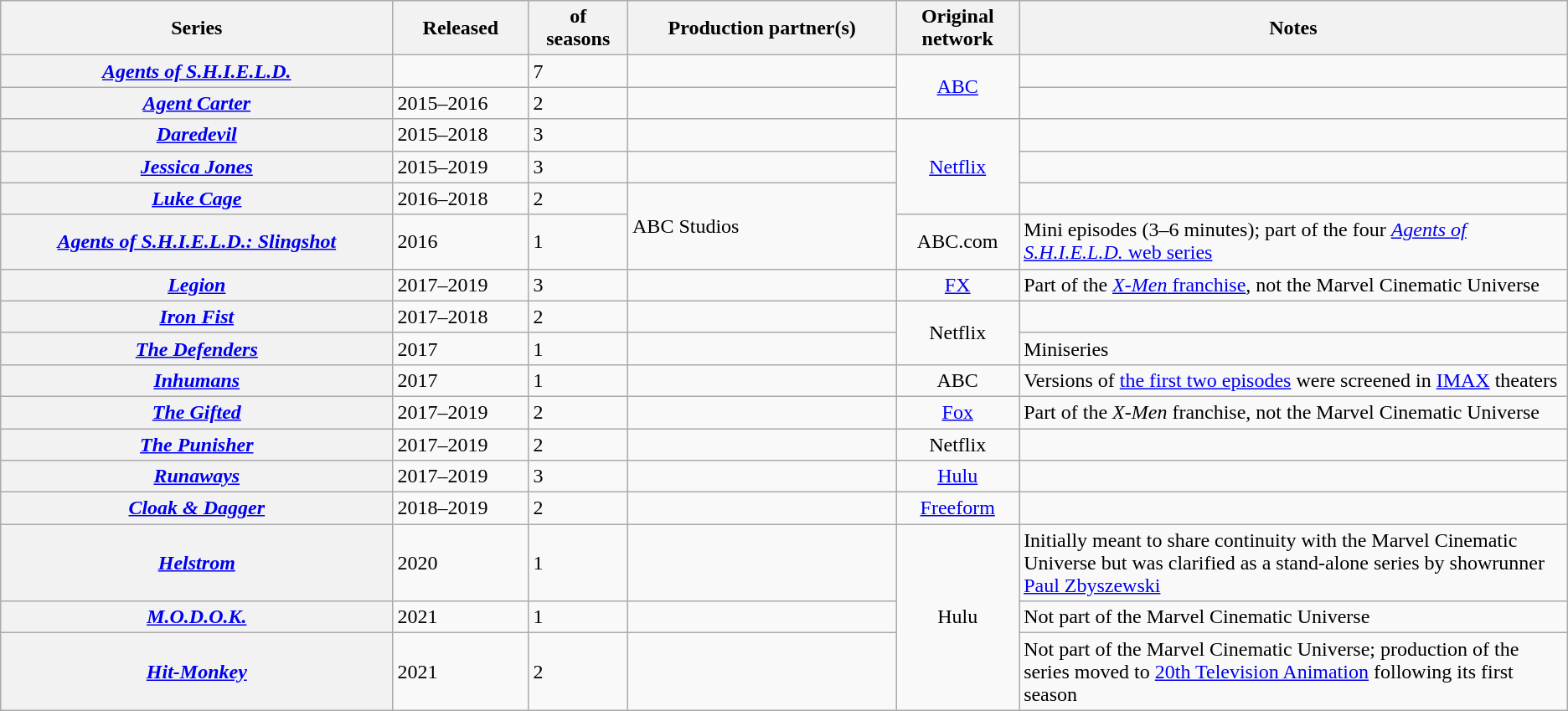<table class="wikitable plainrowheaders defaultleft col3center">
<tr>
<th scope="col">Series</th>
<th scope="col">Released</th>
<th scope="col"> of<br>seasons</th>
<th scope="col">Production partner(s)</th>
<th scope="col">Original<br>network</th>
<th scope="col" style="width: 35%">Notes</th>
</tr>
<tr>
<th scope="row"><em><a href='#'>Agents of S.H.I.E.L.D.</a></em></th>
<td></td>
<td>7</td>
<td></td>
<td rowspan="2" style="text-align: center;"><a href='#'>ABC</a></td>
<td></td>
</tr>
<tr>
<th scope="row"><em><a href='#'>Agent Carter</a></em></th>
<td>2015–2016</td>
<td>2</td>
<td></td>
<td></td>
</tr>
<tr>
<th scope="row"><em><a href='#'>Daredevil</a></em></th>
<td>2015–2018</td>
<td>3</td>
<td></td>
<td rowspan="3" style="text-align: center;"><a href='#'>Netflix</a></td>
<td></td>
</tr>
<tr>
<th scope="row"><em><a href='#'>Jessica Jones</a></em></th>
<td>2015–2019</td>
<td>3</td>
<td></td>
<td></td>
</tr>
<tr>
<th scope="row"><em><a href='#'>Luke Cage</a></em></th>
<td>2016–2018</td>
<td>2</td>
<td rowspan="2">ABC Studios</td>
<td></td>
</tr>
<tr>
<th scope="row"><em><a href='#'>Agents of S.H.I.E.L.D.: Slingshot</a></em></th>
<td>2016</td>
<td>1</td>
<td style="text-align: center;">ABC.com</td>
<td>Mini episodes (3–6 minutes); part of the four <a href='#'><em>Agents of S.H.I.E.L.D.</em> web series</a></td>
</tr>
<tr>
<th scope="row"><em><a href='#'>Legion</a></em></th>
<td>2017–2019</td>
<td>3</td>
<td></td>
<td style="text-align: center;"><a href='#'>FX</a></td>
<td>Part of the <a href='#'><em>X-Men</em> franchise</a>, not the Marvel Cinematic Universe</td>
</tr>
<tr>
<th scope="row"><em><a href='#'>Iron Fist</a></em></th>
<td>2017–2018</td>
<td>2</td>
<td></td>
<td rowspan="2" style="text-align: center;">Netflix</td>
<td></td>
</tr>
<tr>
<th scope="row"><em><a href='#'>The Defenders</a></em></th>
<td>2017</td>
<td>1</td>
<td></td>
<td>Miniseries</td>
</tr>
<tr>
<th scope="row"><em><a href='#'>Inhumans</a></em></th>
<td>2017</td>
<td>1</td>
<td></td>
<td style="text-align: center;">ABC</td>
<td>Versions of <a href='#'>the first two episodes</a> were screened in <a href='#'>IMAX</a> theaters</td>
</tr>
<tr>
<th scope="row"><em><a href='#'>The Gifted</a></em></th>
<td>2017–2019</td>
<td>2</td>
<td></td>
<td style="text-align: center;"><a href='#'>Fox</a></td>
<td>Part of the <em>X-Men</em> franchise, not the Marvel Cinematic Universe</td>
</tr>
<tr>
<th scope="row"><em><a href='#'>The Punisher</a></em></th>
<td>2017–2019</td>
<td>2</td>
<td></td>
<td style="text-align: center;">Netflix</td>
<td></td>
</tr>
<tr>
<th scope="row"><em><a href='#'>Runaways</a></em></th>
<td>2017–2019</td>
<td>3</td>
<td></td>
<td style="text-align: center;"><a href='#'>Hulu</a></td>
<td></td>
</tr>
<tr>
<th scope="row"><em><a href='#'>Cloak & Dagger</a></em></th>
<td>2018–2019</td>
<td>2</td>
<td></td>
<td style="text-align: center;"><a href='#'>Freeform</a></td>
<td></td>
</tr>
<tr>
<th scope="row"><em><a href='#'>Helstrom</a></em></th>
<td>2020</td>
<td>1</td>
<td></td>
<td rowspan="3" style="text-align: center;">Hulu</td>
<td>Initially meant to share continuity with the Marvel Cinematic Universe but was clarified as a stand-alone series by showrunner <a href='#'>Paul Zbyszewski</a></td>
</tr>
<tr>
<th scope="row"><em><a href='#'>M.O.D.O.K.</a></em></th>
<td>2021</td>
<td>1</td>
<td></td>
<td>Not part of the Marvel Cinematic Universe</td>
</tr>
<tr>
<th scope="row"><em><a href='#'>Hit-Monkey</a></em></th>
<td>2021</td>
<td>2</td>
<td></td>
<td>Not part of the Marvel Cinematic Universe; production of the series moved to <a href='#'>20th Television Animation</a> following its first season</td>
</tr>
</table>
